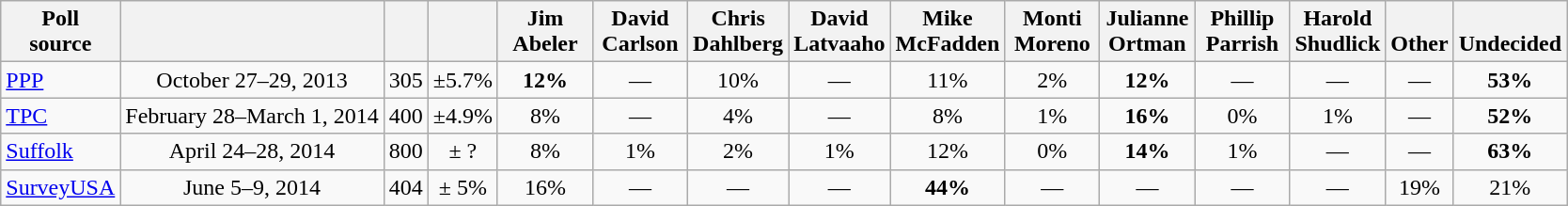<table class="wikitable" style="text-align:center">
<tr valign= bottom>
<th>Poll<br>source</th>
<th></th>
<th></th>
<th></th>
<th style="width:60px;">Jim<br>Abeler</th>
<th style="width:60px;">David<br>Carlson</th>
<th style="width:60px;">Chris<br>Dahlberg</th>
<th style="width:60px;">David<br>Latvaaho</th>
<th style="width:60px;">Mike<br>McFadden</th>
<th style="width:60px;">Monti<br>Moreno</th>
<th style="width:60px;">Julianne<br>Ortman</th>
<th style="width:60px;">Phillip<br>Parrish</th>
<th style="width:60px;">Harold<br>Shudlick</th>
<th>Other</th>
<th>Undecided</th>
</tr>
<tr>
<td align=left><a href='#'>PPP</a></td>
<td>October 27–29, 2013</td>
<td>305</td>
<td>±5.7%</td>
<td><strong>12%</strong></td>
<td>—</td>
<td>10%</td>
<td>—</td>
<td>11%</td>
<td>2%</td>
<td><strong>12%</strong></td>
<td>—</td>
<td>—</td>
<td>—</td>
<td><strong>53%</strong></td>
</tr>
<tr>
<td align=left><a href='#'>TPC</a></td>
<td>February 28–March 1, 2014</td>
<td>400</td>
<td>±4.9%</td>
<td>8%</td>
<td>—</td>
<td>4%</td>
<td>—</td>
<td>8%</td>
<td>1%</td>
<td><strong>16%</strong></td>
<td>0%</td>
<td>1%</td>
<td>—</td>
<td><strong>52%</strong></td>
</tr>
<tr>
<td align=left><a href='#'>Suffolk</a></td>
<td>April 24–28, 2014</td>
<td>800</td>
<td>± ?</td>
<td>8%</td>
<td>1%</td>
<td>2%</td>
<td>1%</td>
<td>12%</td>
<td>0%</td>
<td><strong>14%</strong></td>
<td>1%</td>
<td>—</td>
<td>—</td>
<td><strong>63%</strong></td>
</tr>
<tr>
<td align=left><a href='#'>SurveyUSA</a></td>
<td>June 5–9, 2014</td>
<td>404</td>
<td>± 5%</td>
<td>16%</td>
<td>—</td>
<td>—</td>
<td>—</td>
<td><strong>44%</strong></td>
<td>—</td>
<td>—</td>
<td>—</td>
<td>—</td>
<td>19%</td>
<td>21%</td>
</tr>
</table>
